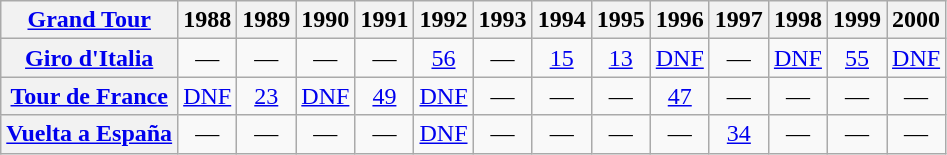<table class="wikitable plainrowheaders">
<tr>
<th scope="col"><a href='#'>Grand Tour</a></th>
<th scope="col">1988</th>
<th scope="col">1989</th>
<th scope="col">1990</th>
<th scope="col">1991</th>
<th scope="col">1992</th>
<th scope="col">1993</th>
<th scope="col">1994</th>
<th scope="col">1995</th>
<th scope="col">1996</th>
<th scope="col">1997</th>
<th scope="col">1998</th>
<th scope="col">1999</th>
<th scope="col">2000</th>
</tr>
<tr style="text-align:center;">
<th scope="row"> <a href='#'>Giro d'Italia</a></th>
<td>—</td>
<td>—</td>
<td>—</td>
<td>—</td>
<td><a href='#'>56</a></td>
<td>—</td>
<td><a href='#'>15</a></td>
<td><a href='#'>13</a></td>
<td><a href='#'>DNF</a></td>
<td>—</td>
<td><a href='#'>DNF</a></td>
<td><a href='#'>55</a></td>
<td><a href='#'>DNF</a></td>
</tr>
<tr style="text-align:center;">
<th scope="row"> <a href='#'>Tour de France</a></th>
<td><a href='#'>DNF</a></td>
<td><a href='#'>23</a></td>
<td><a href='#'>DNF</a></td>
<td><a href='#'>49</a></td>
<td><a href='#'>DNF</a></td>
<td>—</td>
<td>—</td>
<td>—</td>
<td><a href='#'>47</a></td>
<td>—</td>
<td>—</td>
<td>—</td>
<td>—</td>
</tr>
<tr style="text-align:center;">
<th scope="row"> <a href='#'>Vuelta a España</a></th>
<td>—</td>
<td>—</td>
<td>—</td>
<td>—</td>
<td><a href='#'>DNF</a></td>
<td>—</td>
<td>—</td>
<td>—</td>
<td>—</td>
<td><a href='#'>34</a></td>
<td>—</td>
<td>—</td>
<td>—</td>
</tr>
</table>
